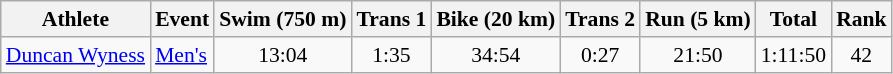<table class="wikitable" border="1" style="font-size:90%">
<tr>
<th>Athlete</th>
<th>Event</th>
<th>Swim (750 m)</th>
<th>Trans 1</th>
<th>Bike (20 km)</th>
<th>Trans 2</th>
<th>Run (5 km)</th>
<th>Total</th>
<th>Rank</th>
</tr>
<tr align=center>
<td align=left><a href='#'>Duncan Wyness</a></td>
<td align=left rowspan=1><a href='#'>Men's</a></td>
<td>13:04</td>
<td>1:35</td>
<td>34:54</td>
<td>0:27</td>
<td>21:50</td>
<td>1:11:50</td>
<td>42</td>
</tr>
</table>
